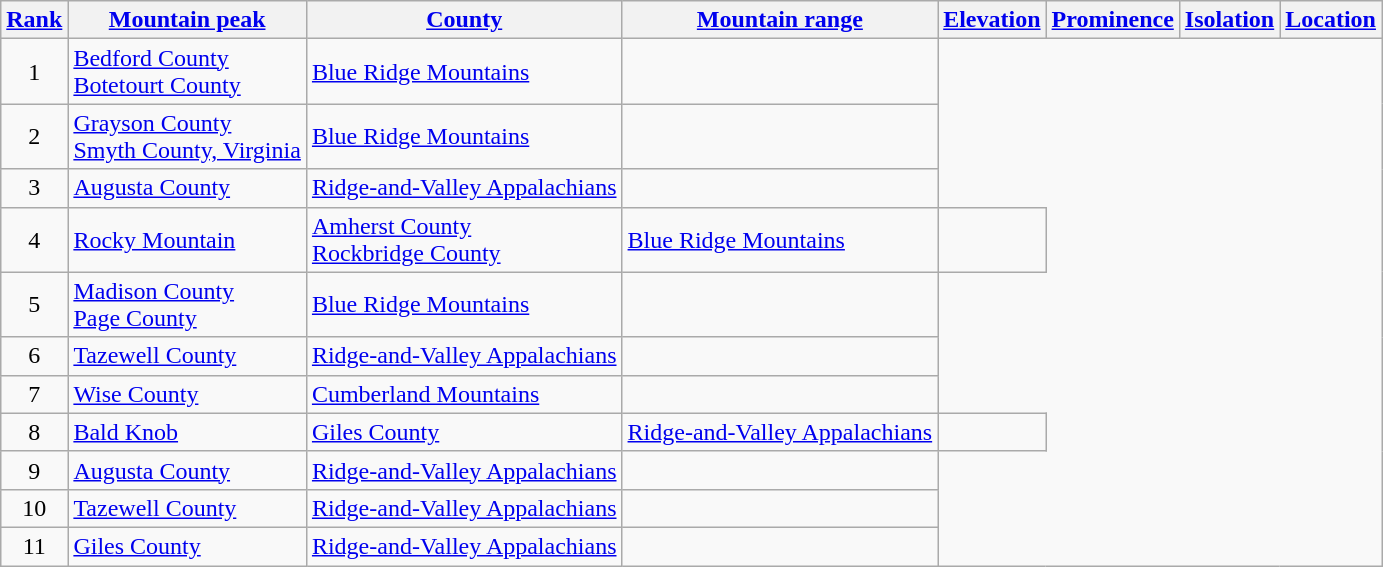<table class="wikitable sortable">
<tr>
<th><a href='#'>Rank</a></th>
<th><a href='#'>Mountain peak</a></th>
<th><a href='#'>County</a></th>
<th><a href='#'>Mountain range</a></th>
<th><a href='#'>Elevation</a></th>
<th><a href='#'>Prominence</a></th>
<th><a href='#'>Isolation</a></th>
<th><a href='#'>Location</a></th>
</tr>
<tr>
<td align=center>1<br></td>
<td><a href='#'>Bedford County</a><br><a href='#'>Botetourt County</a></td>
<td><a href='#'>Blue Ridge Mountains</a><br></td>
<td></td>
</tr>
<tr>
<td align=center>2<br></td>
<td><a href='#'>Grayson County</a><br><a href='#'>Smyth County, Virginia</a></td>
<td><a href='#'>Blue Ridge Mountains</a><br></td>
<td></td>
</tr>
<tr>
<td align=center>3<br></td>
<td><a href='#'>Augusta County</a></td>
<td><a href='#'>Ridge-and-Valley Appalachians</a><br></td>
<td></td>
</tr>
<tr>
<td align=center>4</td>
<td><a href='#'>Rocky Mountain</a></td>
<td><a href='#'>Amherst County</a><br><a href='#'>Rockbridge County</a></td>
<td><a href='#'>Blue Ridge Mountains</a><br></td>
<td></td>
</tr>
<tr>
<td align=center>5<br></td>
<td><a href='#'>Madison County</a><br><a href='#'>Page County</a></td>
<td><a href='#'>Blue Ridge Mountains</a><br></td>
<td></td>
</tr>
<tr>
<td align=center>6<br></td>
<td><a href='#'>Tazewell County</a></td>
<td><a href='#'>Ridge-and-Valley Appalachians</a><br></td>
<td></td>
</tr>
<tr>
<td align=center>7<br></td>
<td><a href='#'>Wise County</a></td>
<td><a href='#'>Cumberland Mountains</a><br></td>
<td></td>
</tr>
<tr>
<td align=center>8</td>
<td><a href='#'>Bald Knob</a></td>
<td><a href='#'>Giles County</a></td>
<td><a href='#'>Ridge-and-Valley Appalachians</a><br></td>
<td></td>
</tr>
<tr>
<td align=center>9<br></td>
<td><a href='#'>Augusta County</a><br></td>
<td><a href='#'>Ridge-and-Valley Appalachians</a><br></td>
<td></td>
</tr>
<tr>
<td align=center>10<br></td>
<td><a href='#'>Tazewell County</a></td>
<td><a href='#'>Ridge-and-Valley Appalachians</a><br></td>
<td></td>
</tr>
<tr>
<td align=center>11<br></td>
<td><a href='#'>Giles County</a></td>
<td><a href='#'>Ridge-and-Valley Appalachians</a><br></td>
<td></td>
</tr>
</table>
